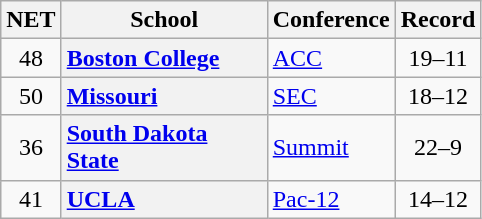<table class="wikitable sortable plainrowheaders">
<tr>
<th scope="col">NET</th>
<th scope="col" style="width: 130px;">School</th>
<th scope="col">Conference</th>
<th scope="col">Record</th>
</tr>
<tr>
<td align=center>48</td>
<th scope="row" style="text-align:left"><a href='#'>Boston College</a></th>
<td><a href='#'>ACC</a></td>
<td align=center>19–11</td>
</tr>
<tr>
<td align=center>50</td>
<th scope="row" style="text-align:left"><a href='#'>Missouri</a></th>
<td><a href='#'>SEC</a></td>
<td align=center>18–12</td>
</tr>
<tr>
<td align=center>36</td>
<th scope="row" style="text-align:left"><a href='#'>South Dakota State</a></th>
<td><a href='#'>Summit</a></td>
<td align=center>22–9</td>
</tr>
<tr>
<td align=center>41</td>
<th scope="row" style="text-align:left"><a href='#'>UCLA</a></th>
<td><a href='#'>Pac-12</a></td>
<td align=center>14–12</td>
</tr>
</table>
